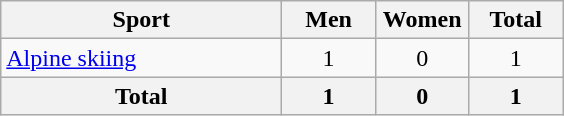<table class="wikitable sortable" style="text-align:center;">
<tr>
<th width=180>Sport</th>
<th width=55>Men</th>
<th width=55>Women</th>
<th width=55>Total</th>
</tr>
<tr>
<td align=left><a href='#'>Alpine skiing</a></td>
<td>1</td>
<td>0</td>
<td>1</td>
</tr>
<tr>
<th>Total</th>
<th>1</th>
<th>0</th>
<th>1</th>
</tr>
</table>
